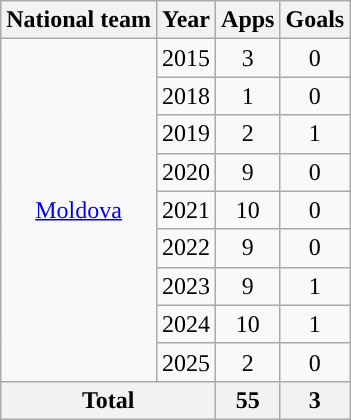<table class="wikitable" style="text-align:center">
<tr>
<th>National team</th>
<th>Year</th>
<th>Apps</th>
<th>Goals</th>
</tr>
<tr>
<td rowspan="9"><a href='#'>Moldova</a></td>
<td>2015</td>
<td>3</td>
<td>0</td>
</tr>
<tr>
<td>2018</td>
<td>1</td>
<td>0</td>
</tr>
<tr>
<td>2019</td>
<td>2</td>
<td>1</td>
</tr>
<tr>
<td>2020</td>
<td>9</td>
<td>0</td>
</tr>
<tr>
<td>2021</td>
<td>10</td>
<td>0</td>
</tr>
<tr>
<td>2022</td>
<td>9</td>
<td>0</td>
</tr>
<tr>
<td>2023</td>
<td>9</td>
<td>1</td>
</tr>
<tr>
<td>2024</td>
<td>10</td>
<td>1</td>
</tr>
<tr>
<td>2025</td>
<td>2</td>
<td>0</td>
</tr>
<tr>
<th colspan=2>Total</th>
<th>55</th>
<th>3</th>
</tr>
</table>
